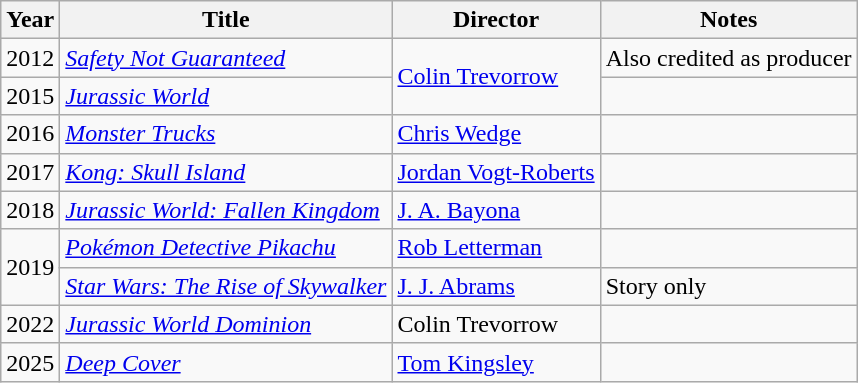<table class="wikitable">
<tr>
<th>Year</th>
<th>Title</th>
<th>Director</th>
<th>Notes</th>
</tr>
<tr>
<td>2012</td>
<td><em><a href='#'>Safety Not Guaranteed</a></em></td>
<td rowspan=2><a href='#'>Colin Trevorrow</a></td>
<td>Also credited as producer</td>
</tr>
<tr>
<td>2015</td>
<td><em><a href='#'>Jurassic World</a></em></td>
<td></td>
</tr>
<tr>
<td>2016</td>
<td><em><a href='#'>Monster Trucks</a></em></td>
<td><a href='#'>Chris Wedge</a></td>
<td></td>
</tr>
<tr>
<td>2017</td>
<td><em><a href='#'>Kong: Skull Island</a></em></td>
<td><a href='#'>Jordan Vogt-Roberts</a></td>
<td></td>
</tr>
<tr>
<td>2018</td>
<td><em><a href='#'>Jurassic World: Fallen Kingdom</a></em></td>
<td><a href='#'>J. A. Bayona</a></td>
<td></td>
</tr>
<tr>
<td rowspan=2>2019</td>
<td><em><a href='#'>Pokémon Detective Pikachu</a></em></td>
<td><a href='#'>Rob Letterman</a></td>
<td></td>
</tr>
<tr>
<td><em><a href='#'>Star Wars: The Rise of Skywalker</a></em></td>
<td><a href='#'>J. J. Abrams</a></td>
<td>Story only</td>
</tr>
<tr>
<td>2022</td>
<td><em><a href='#'>Jurassic World Dominion</a></em></td>
<td>Colin Trevorrow</td>
<td></td>
</tr>
<tr>
<td>2025</td>
<td><em><a href='#'>Deep Cover</a></em></td>
<td><a href='#'>Tom Kingsley</a></td>
<td></td>
</tr>
</table>
